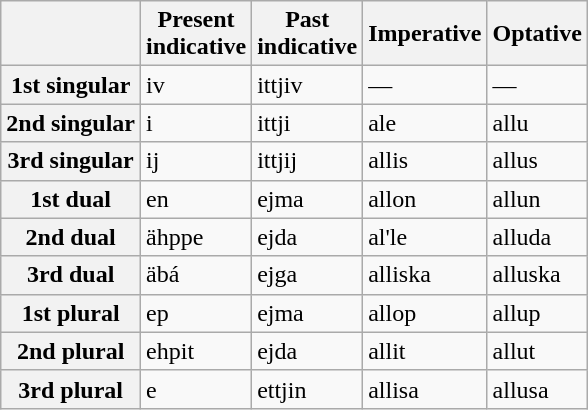<table class="wikitable">
<tr>
<th></th>
<th>Present<br>indicative</th>
<th>Past<br>indicative</th>
<th>Imperative</th>
<th>Optative</th>
</tr>
<tr>
<th>1st singular</th>
<td>iv</td>
<td>ittjiv</td>
<td>—</td>
<td>—</td>
</tr>
<tr>
<th>2nd singular</th>
<td>i</td>
<td>ittji</td>
<td>ale</td>
<td>allu</td>
</tr>
<tr>
<th>3rd singular</th>
<td>ij</td>
<td>ittjij</td>
<td>allis</td>
<td>allus</td>
</tr>
<tr>
<th>1st dual</th>
<td>en</td>
<td>ejma</td>
<td>allon</td>
<td>allun</td>
</tr>
<tr>
<th>2nd dual</th>
<td>ähppe</td>
<td>ejda</td>
<td>al'le</td>
<td>alluda</td>
</tr>
<tr>
<th>3rd dual</th>
<td>äbá</td>
<td>ejga</td>
<td>alliska</td>
<td>alluska</td>
</tr>
<tr>
<th>1st plural</th>
<td>ep</td>
<td>ejma</td>
<td>allop</td>
<td>allup</td>
</tr>
<tr>
<th>2nd plural</th>
<td>ehpit</td>
<td>ejda</td>
<td>allit</td>
<td>allut</td>
</tr>
<tr>
<th>3rd plural</th>
<td>e</td>
<td>ettjin</td>
<td>allisa</td>
<td>allusa</td>
</tr>
</table>
